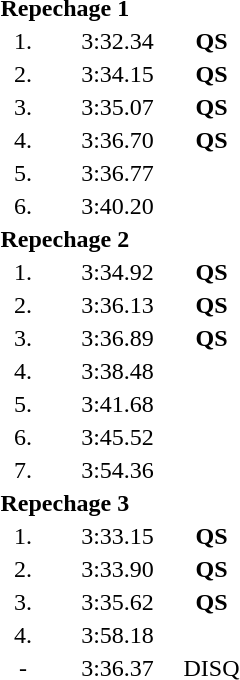<table style="text-align:center">
<tr>
<td colspan=4 align=left><strong>Repechage 1</strong></td>
</tr>
<tr>
<td width=30>1.</td>
<td align=left></td>
<td width=80>3:32.34</td>
<td><strong>QS</strong></td>
</tr>
<tr>
<td>2.</td>
<td align=left></td>
<td>3:34.15</td>
<td><strong>QS</strong></td>
</tr>
<tr>
<td>3.</td>
<td align=left></td>
<td>3:35.07</td>
<td><strong>QS</strong></td>
</tr>
<tr>
<td>4.</td>
<td align=left></td>
<td>3:36.70</td>
<td><strong>QS</strong></td>
</tr>
<tr>
<td>5.</td>
<td align=left></td>
<td>3:36.77</td>
<td></td>
</tr>
<tr>
<td>6.</td>
<td align=left></td>
<td>3:40.20</td>
<td></td>
</tr>
<tr>
<td colspan=4 align=left><strong>Repechage 2</strong></td>
</tr>
<tr>
<td>1.</td>
<td align=left></td>
<td>3:34.92</td>
<td><strong>QS</strong></td>
</tr>
<tr>
<td>2.</td>
<td align=left></td>
<td>3:36.13</td>
<td><strong>QS</strong></td>
</tr>
<tr>
<td>3.</td>
<td align=left></td>
<td>3:36.89</td>
<td><strong>QS</strong></td>
</tr>
<tr>
<td>4.</td>
<td align=left></td>
<td>3:38.48</td>
<td></td>
</tr>
<tr>
<td>5.</td>
<td align=left></td>
<td>3:41.68</td>
<td></td>
</tr>
<tr>
<td>6.</td>
<td align=left></td>
<td>3:45.52</td>
<td></td>
</tr>
<tr>
<td>7.</td>
<td align=left></td>
<td>3:54.36</td>
<td></td>
</tr>
<tr>
<td colspan=4 align=left><strong>Repechage 3</strong></td>
</tr>
<tr>
<td>1.</td>
<td align=left></td>
<td>3:33.15</td>
<td><strong>QS</strong></td>
</tr>
<tr>
<td>2.</td>
<td align=left></td>
<td>3:33.90</td>
<td><strong>QS</strong></td>
</tr>
<tr>
<td>3.</td>
<td align=left></td>
<td>3:35.62</td>
<td><strong>QS</strong></td>
</tr>
<tr>
<td>4.</td>
<td align=left></td>
<td>3:58.18</td>
<td></td>
</tr>
<tr>
<td>-</td>
<td align=left></td>
<td>3:36.37</td>
<td>DISQ</td>
</tr>
</table>
